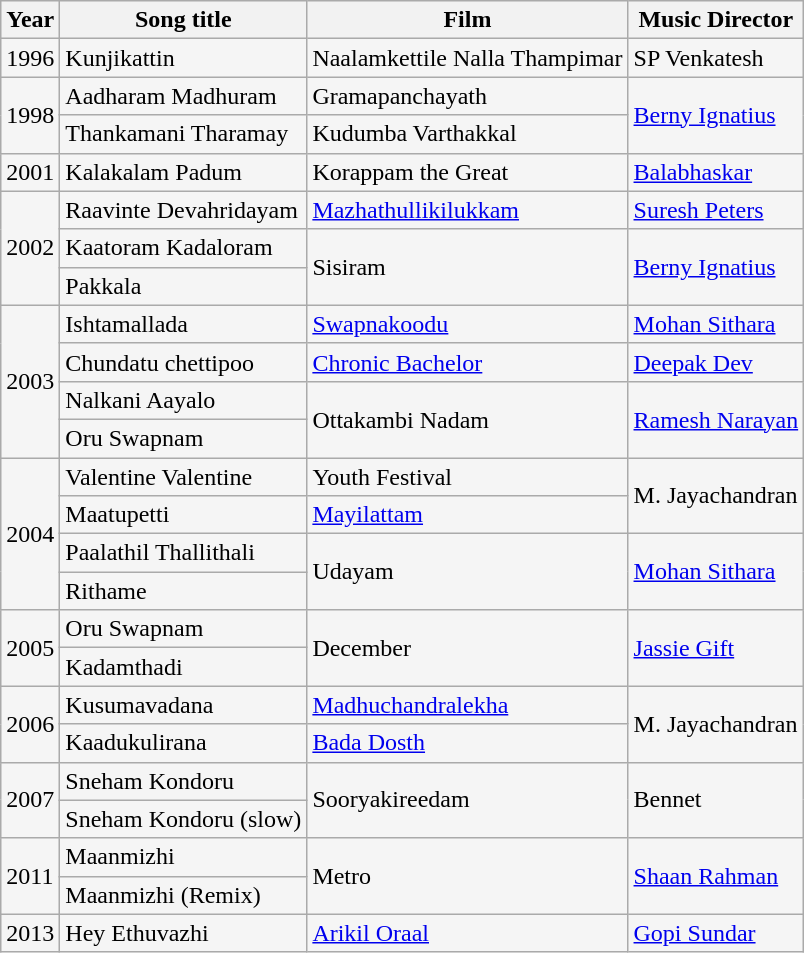<table class="wikitable sortable" style="background:#f5f5f5;">
<tr>
<th>Year</th>
<th>Song title</th>
<th>Film</th>
<th>Music Director</th>
</tr>
<tr>
<td>1996</td>
<td>Kunjikattin</td>
<td>Naalamkettile Nalla Thampimar</td>
<td>SP Venkatesh</td>
</tr>
<tr>
<td rowspan=2>1998</td>
<td>Aadharam Madhuram</td>
<td>Gramapanchayath</td>
<td rowspan=2><a href='#'>Berny Ignatius</a></td>
</tr>
<tr>
<td>Thankamani Tharamay</td>
<td>Kudumba Varthakkal</td>
</tr>
<tr>
<td>2001</td>
<td>Kalakalam Padum</td>
<td>Korappam the Great</td>
<td><a href='#'>Balabhaskar</a></td>
</tr>
<tr>
<td rowspan=3>2002</td>
<td>Raavinte Devahridayam</td>
<td><a href='#'>Mazhathullikilukkam</a></td>
<td><a href='#'>Suresh Peters</a></td>
</tr>
<tr>
<td>Kaatoram Kadaloram</td>
<td Rowspan=2>Sisiram</td>
<td rowspan=2><a href='#'>Berny Ignatius</a></td>
</tr>
<tr>
<td>Pakkala</td>
</tr>
<tr>
<td rowspan=4>2003</td>
<td>Ishtamallada</td>
<td><a href='#'>Swapnakoodu</a></td>
<td><a href='#'>Mohan Sithara</a></td>
</tr>
<tr>
<td>Chundatu chettipoo</td>
<td><a href='#'>Chronic Bachelor</a></td>
<td><a href='#'>Deepak Dev</a></td>
</tr>
<tr>
<td>Nalkani Aayalo</td>
<td rowspan=2>Ottakambi Nadam</td>
<td rowspan=2><a href='#'>Ramesh Narayan</a></td>
</tr>
<tr>
<td>Oru Swapnam</td>
</tr>
<tr>
<td rowspan=4>2004</td>
<td>Valentine Valentine</td>
<td>Youth Festival</td>
<td rowspan=2>M. Jayachandran</td>
</tr>
<tr>
<td>Maatupetti</td>
<td><a href='#'>Mayilattam</a></td>
</tr>
<tr>
<td>Paalathil Thallithali</td>
<td rowspan=2>Udayam</td>
<td Rowspan=2><a href='#'>Mohan Sithara</a></td>
</tr>
<tr>
<td>Rithame</td>
</tr>
<tr>
<td rowspan=2>2005</td>
<td>Oru Swapnam</td>
<td rowspan=2>December</td>
<td rowspan=2><a href='#'>Jassie Gift</a></td>
</tr>
<tr>
<td>Kadamthadi</td>
</tr>
<tr>
<td rowspan=2>2006</td>
<td>Kusumavadana</td>
<td><a href='#'>Madhuchandralekha</a></td>
<td rowspan=2>M. Jayachandran</td>
</tr>
<tr>
<td>Kaadukulirana</td>
<td><a href='#'>Bada Dosth</a></td>
</tr>
<tr>
<td rowspan=2>2007</td>
<td>Sneham Kondoru</td>
<td rowspan=2>Sooryakireedam</td>
<td rowspan=2>Bennet</td>
</tr>
<tr>
<td>Sneham Kondoru (slow)</td>
</tr>
<tr>
<td rowspan=2>2011</td>
<td>Maanmizhi</td>
<td rowspan=2>Metro</td>
<td rowspan=2><a href='#'>Shaan Rahman</a></td>
</tr>
<tr>
<td>Maanmizhi (Remix)</td>
</tr>
<tr>
<td>2013</td>
<td>Hey Ethuvazhi</td>
<td><a href='#'>Arikil Oraal</a></td>
<td><a href='#'>Gopi Sundar</a></td>
</tr>
</table>
